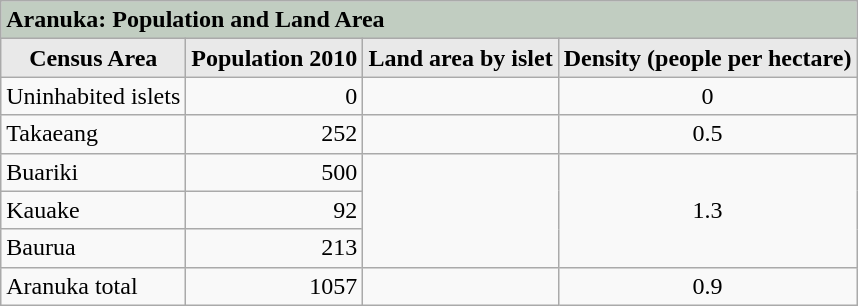<table class="wikitable">
<tr>
<td colspan=4 style="background-color:#C1CDC1"><strong>Aranuka: Population and Land Area</strong></td>
</tr>
<tr>
<th style="background-color:#E9E9E9" align=left valign=top>Census Area</th>
<th style="background-color:#E9E9E9" align=right valign=top>Population 2010</th>
<th style="background-color:#E9E9E9" align=right valign=top>Land area by islet</th>
<th style="background-color:#E9E9E9" align=right valign=top>Density (people per hectare)</th>
</tr>
<tr>
<td>Uninhabited islets</td>
<td align=right>0</td>
<td align=right></td>
<td align=center>0</td>
</tr>
<tr>
<td>Takaeang</td>
<td align=right>252</td>
<td align=right></td>
<td align=center>0.5</td>
</tr>
<tr>
<td>Buariki</td>
<td align=right>500</td>
<td align=right rowspan=3></td>
<td align=center rowspan=3>1.3</td>
</tr>
<tr>
<td>Kauake</td>
<td align=right>92</td>
</tr>
<tr>
<td>Baurua</td>
<td align=right>213</td>
</tr>
<tr>
<td>Aranuka total</td>
<td align=right>1057</td>
<td align=right></td>
<td align=center>0.9</td>
</tr>
</table>
